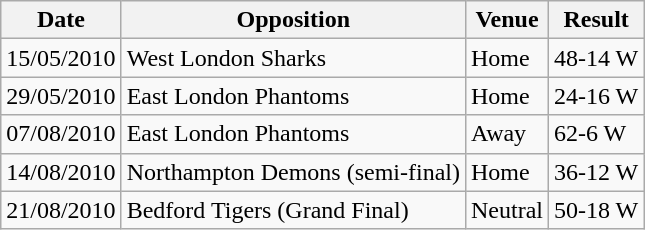<table class="wikitable">
<tr>
<th>Date</th>
<th>Opposition</th>
<th>Venue</th>
<th>Result</th>
</tr>
<tr>
<td>15/05/2010</td>
<td>West London Sharks</td>
<td>Home</td>
<td>48-14 W</td>
</tr>
<tr>
<td>29/05/2010</td>
<td>East London Phantoms</td>
<td>Home</td>
<td>24-16 W</td>
</tr>
<tr>
<td>07/08/2010</td>
<td>East London Phantoms</td>
<td>Away</td>
<td>62-6 W</td>
</tr>
<tr>
<td>14/08/2010</td>
<td>Northampton Demons (semi-final)</td>
<td>Home</td>
<td>36-12 W</td>
</tr>
<tr>
<td>21/08/2010</td>
<td>Bedford Tigers (Grand Final)</td>
<td>Neutral</td>
<td>50-18 W</td>
</tr>
</table>
